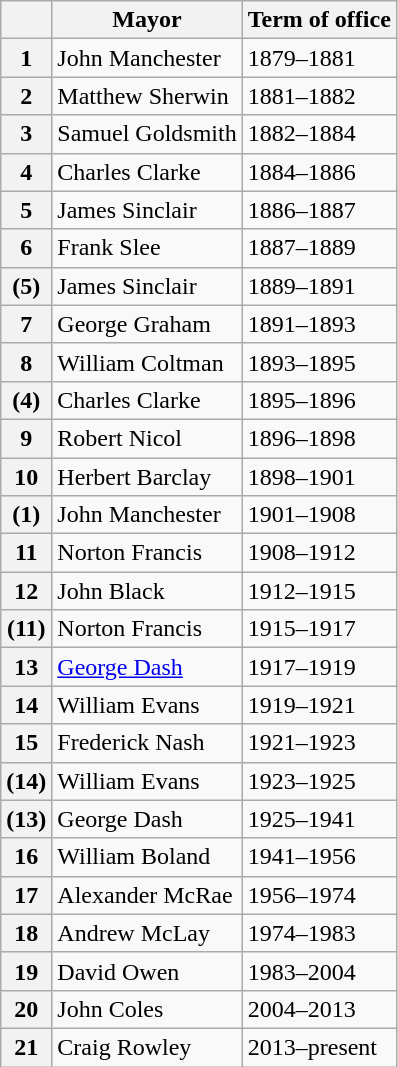<table class="wikitable">
<tr>
<th></th>
<th>Mayor</th>
<th>Term of office</th>
</tr>
<tr>
<th>1</th>
<td>John Manchester</td>
<td>1879–1881</td>
</tr>
<tr>
<th>2</th>
<td>Matthew Sherwin</td>
<td>1881–1882</td>
</tr>
<tr>
<th>3</th>
<td>Samuel Goldsmith</td>
<td>1882–1884</td>
</tr>
<tr>
<th>4</th>
<td>Charles Clarke</td>
<td>1884–1886</td>
</tr>
<tr>
<th>5</th>
<td>James Sinclair</td>
<td>1886–1887</td>
</tr>
<tr>
<th>6</th>
<td>Frank Slee</td>
<td>1887–1889</td>
</tr>
<tr>
<th>(5)</th>
<td>James Sinclair</td>
<td>1889–1891</td>
</tr>
<tr>
<th>7</th>
<td>George Graham</td>
<td>1891–1893</td>
</tr>
<tr>
<th>8</th>
<td>William Coltman</td>
<td>1893–1895</td>
</tr>
<tr>
<th>(4)</th>
<td>Charles Clarke</td>
<td>1895–1896</td>
</tr>
<tr>
<th>9</th>
<td>Robert Nicol</td>
<td>1896–1898</td>
</tr>
<tr>
<th>10</th>
<td>Herbert Barclay</td>
<td>1898–1901</td>
</tr>
<tr>
<th>(1)</th>
<td>John Manchester</td>
<td>1901–1908</td>
</tr>
<tr>
<th>11</th>
<td>Norton Francis</td>
<td>1908–1912</td>
</tr>
<tr>
<th>12</th>
<td>John Black</td>
<td>1912–1915</td>
</tr>
<tr>
<th>(11)</th>
<td>Norton Francis</td>
<td>1915–1917</td>
</tr>
<tr>
<th>13</th>
<td><a href='#'>George Dash</a></td>
<td>1917–1919</td>
</tr>
<tr>
<th>14</th>
<td>William Evans</td>
<td>1919–1921</td>
</tr>
<tr>
<th>15</th>
<td>Frederick Nash</td>
<td>1921–1923</td>
</tr>
<tr>
<th>(14)</th>
<td>William Evans</td>
<td>1923–1925</td>
</tr>
<tr>
<th>(13)</th>
<td>George Dash</td>
<td>1925–1941</td>
</tr>
<tr>
<th>16</th>
<td>William Boland</td>
<td>1941–1956</td>
</tr>
<tr>
<th>17</th>
<td>Alexander McRae</td>
<td>1956–1974</td>
</tr>
<tr>
<th>18</th>
<td>Andrew McLay</td>
<td>1974–1983</td>
</tr>
<tr>
<th>19</th>
<td>David Owen</td>
<td>1983–2004</td>
</tr>
<tr>
<th>20</th>
<td>John Coles</td>
<td>2004–2013</td>
</tr>
<tr>
<th>21</th>
<td>Craig Rowley</td>
<td>2013–present</td>
</tr>
</table>
